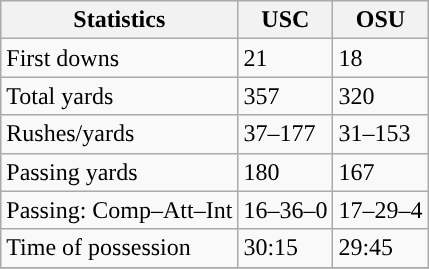<table class="wikitable" style="float: left;">
<tr>
<th>Statistics</th>
<th>USC</th>
<th>OSU</th>
</tr>
<tr>
<td>First downs</td>
<td>21</td>
<td>18</td>
</tr>
<tr>
<td>Total yards</td>
<td>357</td>
<td>320</td>
</tr>
<tr>
<td>Rushes/yards</td>
<td>37–177</td>
<td>31–153</td>
</tr>
<tr>
<td>Passing yards</td>
<td>180</td>
<td>167</td>
</tr>
<tr>
<td>Passing: Comp–Att–Int</td>
<td>16–36–0</td>
<td>17–29–4</td>
</tr>
<tr>
<td>Time of possession</td>
<td>30:15</td>
<td>29:45</td>
</tr>
<tr>
</tr>
</table>
